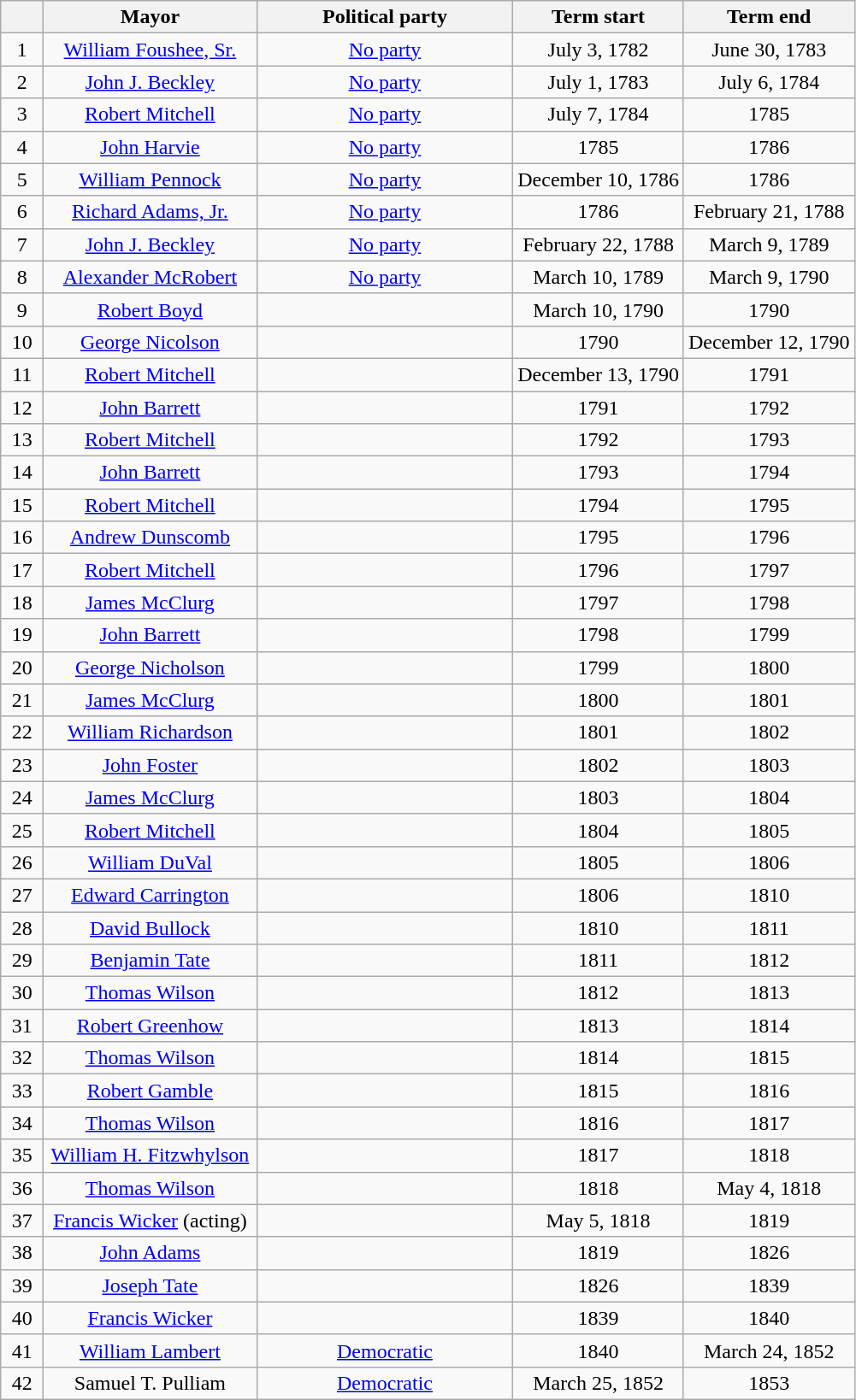<table class="wikitable" style="text-align:center">
<tr>
<th width="5%"></th>
<th width="25%">Mayor</th>
<th width-"15%">Political party</th>
<th width="20%">Term start</th>
<th width="20%">Term end</th>
</tr>
<tr>
<td>1</td>
<td><a href='#'>William Foushee, Sr.</a></td>
<td><a href='#'>No party</a></td>
<td>July 3, 1782</td>
<td>June 30, 1783</td>
</tr>
<tr>
<td>2</td>
<td><a href='#'>John J. Beckley</a></td>
<td><a href='#'>No party</a></td>
<td>July 1, 1783</td>
<td>July 6, 1784</td>
</tr>
<tr>
<td>3</td>
<td><a href='#'>Robert Mitchell</a></td>
<td><a href='#'>No party</a></td>
<td>July 7, 1784</td>
<td>1785</td>
</tr>
<tr>
<td>4</td>
<td><a href='#'>John Harvie</a></td>
<td><a href='#'>No party</a></td>
<td>1785</td>
<td>1786</td>
</tr>
<tr>
<td>5</td>
<td><a href='#'>William Pennock</a></td>
<td><a href='#'>No party</a></td>
<td>December 10, 1786</td>
<td>1786</td>
</tr>
<tr>
<td>6</td>
<td><a href='#'>Richard Adams, Jr.</a></td>
<td><a href='#'>No party</a></td>
<td>1786</td>
<td>February 21, 1788</td>
</tr>
<tr>
<td>7</td>
<td><a href='#'>John J. Beckley</a></td>
<td><a href='#'>No party</a></td>
<td>February 22, 1788</td>
<td>March 9, 1789</td>
</tr>
<tr>
<td>8</td>
<td><a href='#'>Alexander McRobert</a></td>
<td><a href='#'>No party</a></td>
<td>March 10, 1789</td>
<td>March 9, 1790</td>
</tr>
<tr>
<td>9</td>
<td><a href='#'>Robert Boyd</a></td>
<td></td>
<td>March 10, 1790</td>
<td>1790</td>
</tr>
<tr>
<td>10</td>
<td><a href='#'>George Nicolson</a></td>
<td></td>
<td>1790</td>
<td>December 12, 1790</td>
</tr>
<tr>
<td>11</td>
<td><a href='#'>Robert Mitchell</a></td>
<td></td>
<td>December 13, 1790</td>
<td>1791</td>
</tr>
<tr>
<td>12</td>
<td><a href='#'>John Barrett</a></td>
<td></td>
<td>1791</td>
<td>1792</td>
</tr>
<tr>
<td>13</td>
<td><a href='#'>Robert Mitchell</a></td>
<td></td>
<td>1792</td>
<td>1793</td>
</tr>
<tr>
<td>14</td>
<td><a href='#'>John Barrett</a></td>
<td></td>
<td>1793</td>
<td>1794</td>
</tr>
<tr>
<td>15</td>
<td><a href='#'>Robert Mitchell</a></td>
<td></td>
<td>1794</td>
<td>1795</td>
</tr>
<tr>
<td>16</td>
<td><a href='#'>Andrew Dunscomb</a></td>
<td></td>
<td>1795</td>
<td>1796</td>
</tr>
<tr>
<td>17</td>
<td><a href='#'>Robert Mitchell</a></td>
<td></td>
<td>1796</td>
<td>1797</td>
</tr>
<tr>
<td>18</td>
<td><a href='#'>James McClurg</a></td>
<td></td>
<td>1797</td>
<td>1798</td>
</tr>
<tr>
<td>19</td>
<td><a href='#'>John Barrett</a></td>
<td></td>
<td>1798</td>
<td>1799</td>
</tr>
<tr>
<td>20</td>
<td><a href='#'>George Nicholson</a></td>
<td></td>
<td>1799</td>
<td>1800</td>
</tr>
<tr>
<td>21</td>
<td><a href='#'>James McClurg</a></td>
<td></td>
<td>1800</td>
<td>1801</td>
</tr>
<tr>
<td>22</td>
<td><a href='#'>William Richardson</a></td>
<td></td>
<td>1801</td>
<td>1802</td>
</tr>
<tr>
<td>23</td>
<td><a href='#'>John Foster</a></td>
<td></td>
<td>1802</td>
<td>1803</td>
</tr>
<tr>
<td>24</td>
<td><a href='#'>James McClurg</a></td>
<td></td>
<td>1803</td>
<td>1804</td>
</tr>
<tr>
<td>25</td>
<td><a href='#'>Robert Mitchell</a></td>
<td></td>
<td>1804</td>
<td>1805</td>
</tr>
<tr>
<td>26</td>
<td><a href='#'>William DuVal</a></td>
<td></td>
<td>1805</td>
<td>1806</td>
</tr>
<tr>
<td>27</td>
<td><a href='#'>Edward Carrington</a></td>
<td></td>
<td>1806</td>
<td>1810</td>
</tr>
<tr>
<td>28</td>
<td><a href='#'>David Bullock</a></td>
<td></td>
<td>1810</td>
<td>1811</td>
</tr>
<tr>
<td>29</td>
<td><a href='#'>Benjamin Tate</a></td>
<td></td>
<td>1811</td>
<td>1812</td>
</tr>
<tr>
<td>30</td>
<td><a href='#'>Thomas Wilson</a></td>
<td></td>
<td>1812</td>
<td>1813</td>
</tr>
<tr>
<td>31</td>
<td><a href='#'>Robert Greenhow</a></td>
<td></td>
<td>1813</td>
<td>1814</td>
</tr>
<tr>
<td>32</td>
<td><a href='#'>Thomas Wilson</a></td>
<td></td>
<td>1814</td>
<td>1815</td>
</tr>
<tr>
<td>33</td>
<td><a href='#'>Robert Gamble</a></td>
<td></td>
<td>1815</td>
<td>1816</td>
</tr>
<tr>
<td>34</td>
<td><a href='#'>Thomas Wilson</a></td>
<td></td>
<td>1816</td>
<td>1817</td>
</tr>
<tr>
<td>35</td>
<td><a href='#'>William H. Fitzwhylson</a></td>
<td></td>
<td>1817</td>
<td>1818</td>
</tr>
<tr>
<td>36</td>
<td><a href='#'>Thomas Wilson</a></td>
<td></td>
<td>1818</td>
<td>May 4, 1818</td>
</tr>
<tr>
<td>37</td>
<td><a href='#'>Francis Wicker</a> (acting)</td>
<td></td>
<td>May 5, 1818</td>
<td>1819</td>
</tr>
<tr>
<td>38</td>
<td><a href='#'>John Adams</a></td>
<td></td>
<td>1819</td>
<td>1826</td>
</tr>
<tr>
<td>39</td>
<td><a href='#'>Joseph Tate</a></td>
<td></td>
<td>1826</td>
<td>1839</td>
</tr>
<tr>
<td>40</td>
<td><a href='#'>Francis Wicker</a></td>
<td></td>
<td>1839</td>
<td>1840</td>
</tr>
<tr>
<td>41</td>
<td><a href='#'>William Lambert</a></td>
<td><a href='#'>Democratic</a></td>
<td>1840</td>
<td>March 24, 1852</td>
</tr>
<tr>
<td>42</td>
<td>Samuel T. Pulliam</td>
<td><a href='#'>Democratic</a></td>
<td>March 25, 1852</td>
<td>1853</td>
</tr>
</table>
